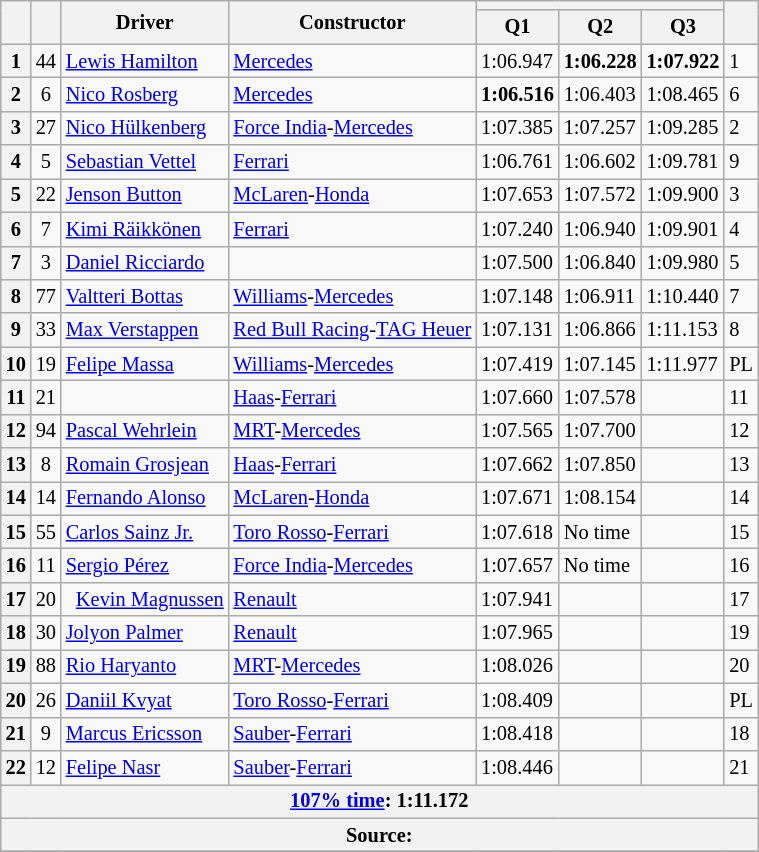<table class="wikitable sortable" style="font-size: 85%;">
<tr>
<th rowspan="2"></th>
<th rowspan="2"></th>
<th rowspan="2">Driver</th>
<th rowspan="2">Constructor</th>
<th colspan="3"></th>
<th rowspan="2"></th>
</tr>
<tr>
<th>Q1</th>
<th>Q2</th>
<th>Q3</th>
</tr>
<tr>
<th>1</th>
<td align="center">44</td>
<td> <a href='#'>Lewis Hamilton</a></td>
<td><a href='#'>Mercedes</a></td>
<td>1:06.947</td>
<td><strong>1:06.228</strong></td>
<td><strong>1:07.922</strong></td>
<td>1</td>
</tr>
<tr>
<th>2</th>
<td align="center">6</td>
<td> <a href='#'>Nico Rosberg</a></td>
<td><a href='#'>Mercedes</a></td>
<td><strong>1:06.516</strong></td>
<td>1:06.403</td>
<td>1:08.465</td>
<td>6</td>
</tr>
<tr>
<th>3</th>
<td align="center">27</td>
<td> <a href='#'>Nico Hülkenberg</a></td>
<td><a href='#'>Force India</a>-<a href='#'>Mercedes</a></td>
<td>1:07.385</td>
<td>1:07.257</td>
<td>1:09.285</td>
<td>2</td>
</tr>
<tr>
<th>4</th>
<td align="center">5</td>
<td> <a href='#'>Sebastian Vettel</a></td>
<td><a href='#'>Ferrari</a></td>
<td>1:06.761</td>
<td>1:06.602</td>
<td>1:09.781</td>
<td>9</td>
</tr>
<tr>
<th>5</th>
<td align="center">22</td>
<td> <a href='#'>Jenson Button</a></td>
<td><a href='#'>McLaren</a>-<a href='#'>Honda</a></td>
<td>1:07.653</td>
<td>1:07.572</td>
<td>1:09.900</td>
<td>3</td>
</tr>
<tr>
<th>6</th>
<td align="center">7</td>
<td> <a href='#'>Kimi Räikkönen</a></td>
<td><a href='#'>Ferrari</a></td>
<td>1:07.240</td>
<td>1:06.940</td>
<td>1:09.901</td>
<td>4</td>
</tr>
<tr>
<th>7</th>
<td align="center">3</td>
<td> <a href='#'>Daniel Ricciardo</a></td>
<td></td>
<td>1:07.500</td>
<td>1:06.840</td>
<td>1:09.980</td>
<td>5</td>
</tr>
<tr>
<th>8</th>
<td align="center">77</td>
<td> <a href='#'>Valtteri Bottas</a></td>
<td><a href='#'>Williams</a>-<a href='#'>Mercedes</a></td>
<td>1:07.148</td>
<td>1:06.911</td>
<td>1:10.440</td>
<td>7</td>
</tr>
<tr>
<th>9</th>
<td align="center">33</td>
<td> <a href='#'>Max Verstappen</a></td>
<td><a href='#'>Red Bull Racing</a>-<a href='#'>TAG Heuer</a></td>
<td>1:07.131</td>
<td>1:06.866</td>
<td>1:11.153</td>
<td>8</td>
</tr>
<tr>
<th>10</th>
<td align="center">19</td>
<td> <a href='#'>Felipe Massa</a></td>
<td><a href='#'>Williams</a>-<a href='#'>Mercedes</a></td>
<td>1:07.419</td>
<td>1:07.145</td>
<td>1:11.977</td>
<td>PL</td>
</tr>
<tr>
<th>11</th>
<td align="center">21</td>
<td></td>
<td><a href='#'>Haas</a>-<a href='#'>Ferrari</a></td>
<td>1:07.660</td>
<td>1:07.578</td>
<td></td>
<td>11</td>
</tr>
<tr>
<th>12</th>
<td align="center">94</td>
<td> <a href='#'>Pascal Wehrlein</a></td>
<td><a href='#'>MRT</a>-<a href='#'>Mercedes</a></td>
<td>1:07.565</td>
<td>1:07.700</td>
<td></td>
<td>12</td>
</tr>
<tr>
<th>13</th>
<td align="center">8</td>
<td> <a href='#'>Romain Grosjean</a></td>
<td><a href='#'>Haas</a>-<a href='#'>Ferrari</a></td>
<td>1:07.662</td>
<td>1:07.850</td>
<td></td>
<td>13</td>
</tr>
<tr>
<th>14</th>
<td align="center">14</td>
<td> <a href='#'>Fernando Alonso</a></td>
<td><a href='#'>McLaren</a>-<a href='#'>Honda</a></td>
<td>1:07.671</td>
<td>1:08.154</td>
<td></td>
<td>14</td>
</tr>
<tr>
<th>15</th>
<td align="center">55</td>
<td> <a href='#'>Carlos Sainz Jr.</a></td>
<td><a href='#'>Toro Rosso</a>-<a href='#'>Ferrari</a></td>
<td>1:07.618</td>
<td>No time</td>
<td></td>
<td>15</td>
</tr>
<tr>
<th>16</th>
<td align="center">11</td>
<td> <a href='#'>Sergio Pérez</a></td>
<td><a href='#'>Force India</a>-<a href='#'>Mercedes</a></td>
<td>1:07.657</td>
<td>No time</td>
<td></td>
<td>16</td>
</tr>
<tr>
<th>17</th>
<td align="center">20</td>
<td>  <a href='#'>Kevin Magnussen</a></td>
<td><a href='#'>Renault</a></td>
<td>1:07.941</td>
<td></td>
<td></td>
<td>17</td>
</tr>
<tr>
<th>18</th>
<td align="center">30</td>
<td> <a href='#'>Jolyon Palmer</a></td>
<td><a href='#'>Renault</a></td>
<td>1:07.965</td>
<td></td>
<td></td>
<td>19</td>
</tr>
<tr>
<th>19</th>
<td align="center">88</td>
<td> <a href='#'>Rio Haryanto</a></td>
<td><a href='#'>MRT</a>-<a href='#'>Mercedes</a></td>
<td>1:08.026</td>
<td></td>
<td></td>
<td>20</td>
</tr>
<tr>
<th>20</th>
<td align="center">26</td>
<td> <a href='#'>Daniil Kvyat</a></td>
<td><a href='#'>Toro Rosso</a>-<a href='#'>Ferrari</a></td>
<td>1:08.409</td>
<td></td>
<td></td>
<td>PL</td>
</tr>
<tr>
<th>21</th>
<td align="center">9</td>
<td> <a href='#'>Marcus Ericsson</a></td>
<td><a href='#'>Sauber</a>-<a href='#'>Ferrari</a></td>
<td>1:08.418</td>
<td></td>
<td></td>
<td>18</td>
</tr>
<tr>
<th>22</th>
<td align="center">12</td>
<td> <a href='#'>Felipe Nasr</a></td>
<td><a href='#'>Sauber</a>-<a href='#'>Ferrari</a></td>
<td>1:08.446</td>
<td></td>
<td></td>
<td>21</td>
</tr>
<tr>
<th colspan=8><a href='#'>107% time</a>: 1:11.172</th>
</tr>
<tr>
<th colspan=8>Source:</th>
</tr>
<tr>
</tr>
</table>
